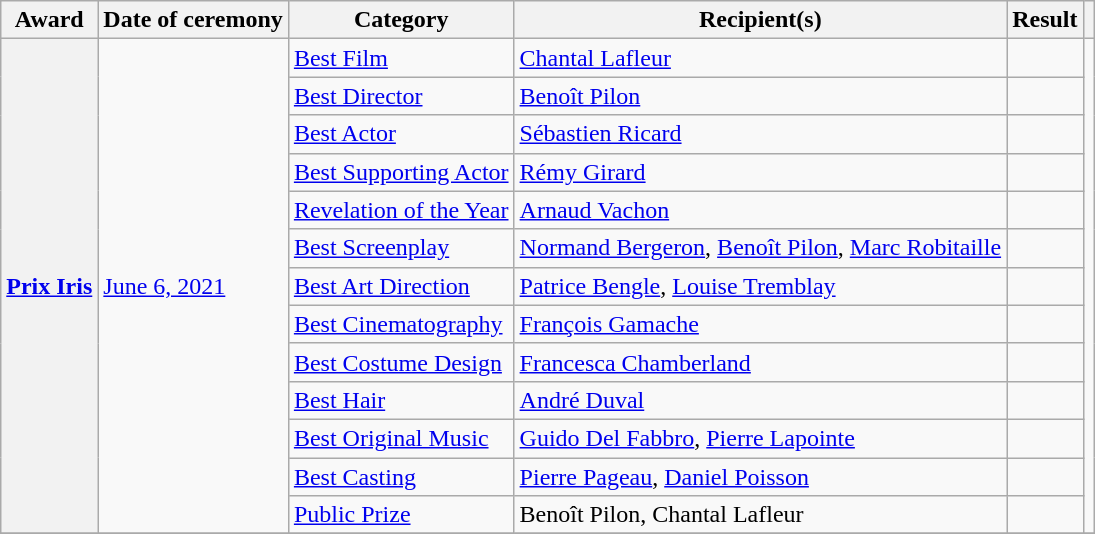<table class="wikitable plainrowheaders sortable">
<tr>
<th scope="col">Award</th>
<th scope="col">Date of ceremony</th>
<th scope="col">Category</th>
<th scope="col">Recipient(s)</th>
<th scope="col">Result</th>
<th scope="col" class="unsortable"></th>
</tr>
<tr>
<th scope="row" rowspan=13><a href='#'>Prix Iris</a></th>
<td rowspan="13"><a href='#'>June 6, 2021</a></td>
<td><a href='#'>Best Film</a></td>
<td><a href='#'>Chantal Lafleur</a></td>
<td></td>
<td rowspan=13></td>
</tr>
<tr>
<td><a href='#'>Best Director</a></td>
<td><a href='#'>Benoît Pilon</a></td>
<td></td>
</tr>
<tr>
<td><a href='#'>Best Actor</a></td>
<td><a href='#'>Sébastien Ricard</a></td>
<td></td>
</tr>
<tr>
<td><a href='#'>Best Supporting Actor</a></td>
<td><a href='#'>Rémy Girard</a></td>
<td></td>
</tr>
<tr>
<td><a href='#'>Revelation of the Year</a></td>
<td><a href='#'>Arnaud Vachon</a></td>
<td></td>
</tr>
<tr>
<td><a href='#'>Best Screenplay</a></td>
<td><a href='#'>Normand Bergeron</a>, <a href='#'>Benoît Pilon</a>, <a href='#'>Marc Robitaille</a></td>
<td></td>
</tr>
<tr>
<td><a href='#'>Best Art Direction</a></td>
<td><a href='#'>Patrice Bengle</a>, <a href='#'>Louise Tremblay</a></td>
<td></td>
</tr>
<tr>
<td><a href='#'>Best Cinematography</a></td>
<td><a href='#'>François Gamache</a></td>
<td></td>
</tr>
<tr>
<td><a href='#'>Best Costume Design</a></td>
<td><a href='#'>Francesca Chamberland</a></td>
<td></td>
</tr>
<tr>
<td><a href='#'>Best Hair</a></td>
<td><a href='#'>André Duval</a></td>
<td></td>
</tr>
<tr>
<td><a href='#'>Best Original Music</a></td>
<td><a href='#'>Guido Del Fabbro</a>, <a href='#'>Pierre Lapointe</a></td>
<td></td>
</tr>
<tr>
<td><a href='#'>Best Casting</a></td>
<td><a href='#'>Pierre Pageau</a>, <a href='#'>Daniel Poisson</a></td>
<td></td>
</tr>
<tr>
<td><a href='#'>Public Prize</a></td>
<td>Benoît Pilon, Chantal Lafleur</td>
<td></td>
</tr>
<tr>
</tr>
</table>
